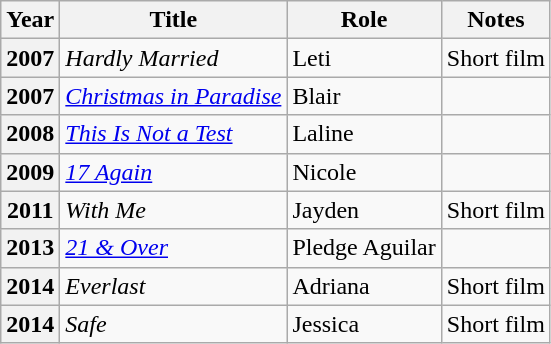<table class="wikitable sortable">
<tr>
<th scope="col">Year</th>
<th scope="col">Title</th>
<th scope="col">Role</th>
<th scope="col" class="unsortable">Notes</th>
</tr>
<tr>
<th scope="row">2007</th>
<td><em>Hardly Married</em></td>
<td>Leti</td>
<td>Short film</td>
</tr>
<tr>
<th scope="row">2007</th>
<td><em><a href='#'>Christmas in Paradise</a></em></td>
<td>Blair</td>
<td></td>
</tr>
<tr>
<th scope="row">2008</th>
<td><em><a href='#'>This Is Not a Test</a></em></td>
<td>Laline</td>
<td></td>
</tr>
<tr>
<th scope="row">2009</th>
<td><em><a href='#'>17 Again</a></em></td>
<td>Nicole</td>
<td></td>
</tr>
<tr>
<th scope="row">2011</th>
<td><em>With Me</em></td>
<td>Jayden</td>
<td>Short film</td>
</tr>
<tr>
<th scope="row">2013</th>
<td><em><a href='#'>21 & Over</a></em></td>
<td>Pledge Aguilar</td>
<td></td>
</tr>
<tr>
<th scope="row">2014</th>
<td><em>Everlast</em></td>
<td>Adriana</td>
<td>Short film</td>
</tr>
<tr>
<th scope="row">2014</th>
<td><em>Safe</em></td>
<td>Jessica</td>
<td>Short film</td>
</tr>
</table>
